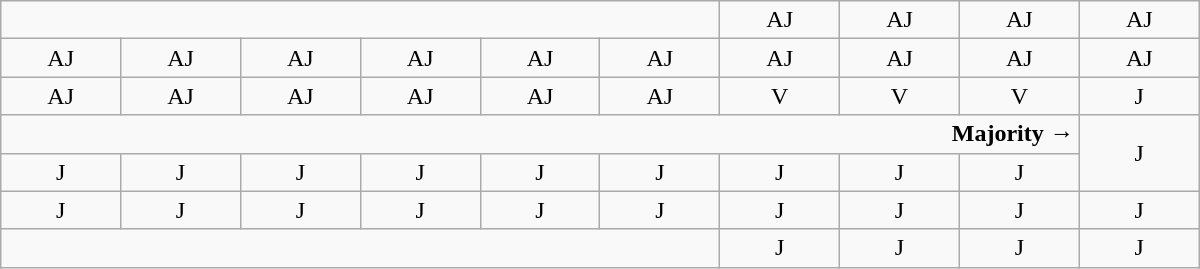<table class="wikitable" style="text-align:center" width=800px>
<tr>
<td colspan=6> </td>
<td>AJ</td>
<td>AJ</td>
<td>AJ</td>
<td>AJ</td>
</tr>
<tr>
<td width=50px >AJ</td>
<td width=50px >AJ</td>
<td width=50px >AJ</td>
<td width=50px >AJ</td>
<td width=50px >AJ</td>
<td width=50px >AJ</td>
<td width=50px >AJ</td>
<td width=50px >AJ</td>
<td width=50px >AJ</td>
<td width=50px >AJ</td>
</tr>
<tr>
<td>AJ</td>
<td>AJ</td>
<td>AJ</td>
<td>AJ</td>
<td>AJ</td>
<td>AJ</td>
<td>V</td>
<td>V</td>
<td>V</td>
<td>J</td>
</tr>
<tr>
<td colspan=9 style="text-align:right"><strong>Majority →</strong></td>
<td rowspan=2 >J</td>
</tr>
<tr>
<td>J</td>
<td>J</td>
<td>J</td>
<td>J</td>
<td>J</td>
<td>J</td>
<td>J</td>
<td>J</td>
<td>J</td>
</tr>
<tr>
<td>J</td>
<td>J</td>
<td>J</td>
<td>J</td>
<td>J</td>
<td>J</td>
<td>J</td>
<td>J</td>
<td>J</td>
<td>J</td>
</tr>
<tr>
<td colspan=6> </td>
<td>J</td>
<td>J</td>
<td>J</td>
<td>J</td>
</tr>
</table>
